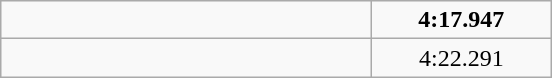<table class="wikitable" style="text-align:center;">
<tr>
<td style="width:15em" align=left></td>
<td style="width:7em;"><strong>4:17.947</strong></td>
</tr>
<tr>
<td align=left></td>
<td>4:22.291</td>
</tr>
</table>
